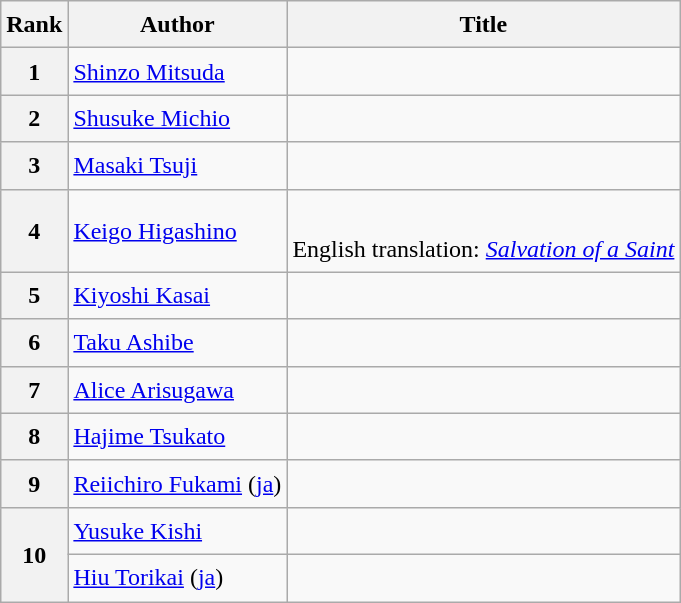<table class="wikitable sortable" style="font-size:1.00em; line-height:1.5em;">
<tr>
<th>Rank</th>
<th>Author</th>
<th>Title</th>
</tr>
<tr>
<th>1</th>
<td><a href='#'>Shinzo Mitsuda</a></td>
<td></td>
</tr>
<tr>
<th>2</th>
<td><a href='#'>Shusuke Michio</a></td>
<td></td>
</tr>
<tr>
<th>3</th>
<td><a href='#'>Masaki Tsuji</a></td>
<td></td>
</tr>
<tr>
<th>4</th>
<td><a href='#'>Keigo Higashino</a></td>
<td><br>English translation: <em><a href='#'>Salvation of a Saint</a></em></td>
</tr>
<tr>
<th>5</th>
<td><a href='#'>Kiyoshi Kasai</a></td>
<td></td>
</tr>
<tr>
<th>6</th>
<td><a href='#'>Taku Ashibe</a></td>
<td></td>
</tr>
<tr>
<th>7</th>
<td><a href='#'>Alice Arisugawa</a></td>
<td></td>
</tr>
<tr>
<th>8</th>
<td><a href='#'>Hajime Tsukato</a></td>
<td></td>
</tr>
<tr>
<th>9</th>
<td><a href='#'>Reiichiro Fukami</a> (<a href='#'>ja</a>)</td>
<td></td>
</tr>
<tr>
<th rowspan=2>10</th>
<td><a href='#'>Yusuke Kishi</a></td>
<td></td>
</tr>
<tr>
<td><a href='#'>Hiu Torikai</a> (<a href='#'>ja</a>)</td>
<td></td>
</tr>
</table>
